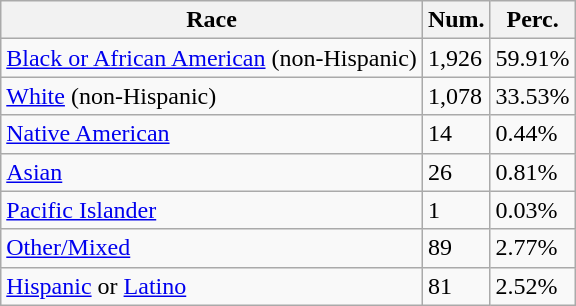<table class="wikitable">
<tr>
<th>Race</th>
<th>Num.</th>
<th>Perc.</th>
</tr>
<tr>
<td><a href='#'>Black or African American</a> (non-Hispanic)</td>
<td>1,926</td>
<td>59.91%</td>
</tr>
<tr>
<td><a href='#'>White</a> (non-Hispanic)</td>
<td>1,078</td>
<td>33.53%</td>
</tr>
<tr>
<td><a href='#'>Native American</a></td>
<td>14</td>
<td>0.44%</td>
</tr>
<tr>
<td><a href='#'>Asian</a></td>
<td>26</td>
<td>0.81%</td>
</tr>
<tr>
<td><a href='#'>Pacific Islander</a></td>
<td>1</td>
<td>0.03%</td>
</tr>
<tr>
<td><a href='#'>Other/Mixed</a></td>
<td>89</td>
<td>2.77%</td>
</tr>
<tr>
<td><a href='#'>Hispanic</a> or <a href='#'>Latino</a></td>
<td>81</td>
<td>2.52%</td>
</tr>
</table>
